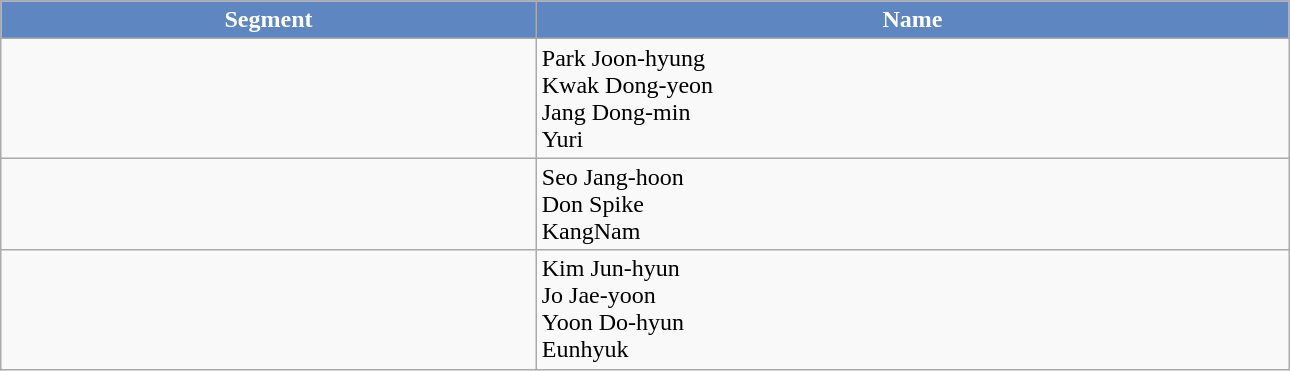<table class="wikitable" width="68%">
<tr style="background:#5E86C1; color:white" align=center>
<td style="width:7%"><strong>Segment</strong></td>
<td style="width:10%"><strong>Name</strong></td>
</tr>
<tr>
<td></td>
<td>Park Joon-hyung<br> Kwak Dong-yeon<br> Jang Dong-min<br> Yuri</td>
</tr>
<tr>
<td></td>
<td>Seo Jang-hoon<br> Don Spike<br> KangNam</td>
</tr>
<tr>
<td></td>
<td>Kim Jun-hyun<br> Jo Jae-yoon<br> Yoon Do-hyun<br> Eunhyuk</td>
</tr>
</table>
